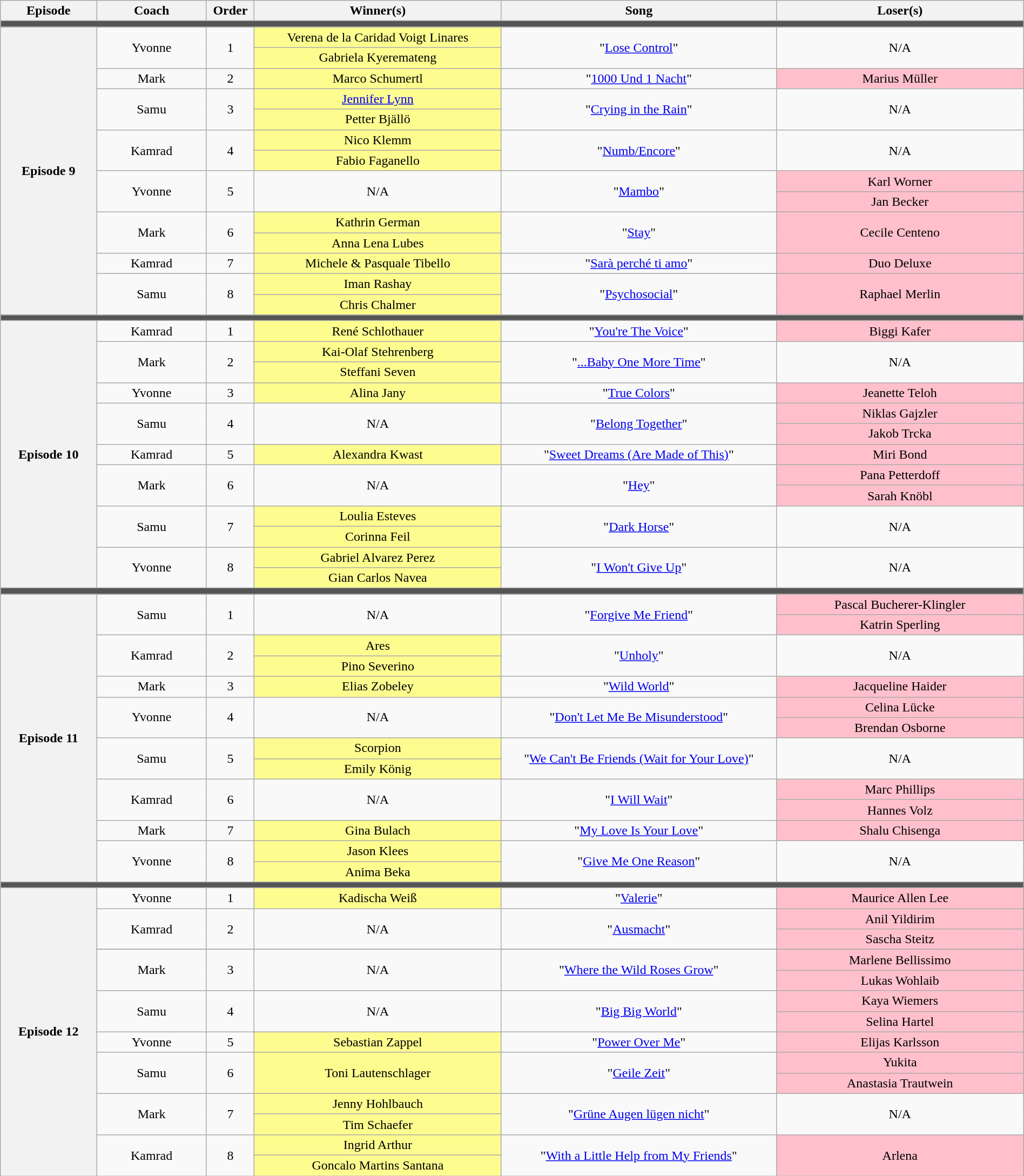<table class="wikitable" style="text-align: center; width:100%;">
<tr>
<th style="width:07%;">Episode</th>
<th style="width:08%;">Coach</th>
<th style="width:02%;">Order</th>
<th style="width:18%;">Winner(s)</th>
<th style="width:20%;">Song</th>
<th style="width:18%;">Loser(s)</th>
</tr>
<tr>
<td colspan="8" style="background:#555;"></td>
</tr>
<tr>
<th rowspan="14">Episode 9<br></th>
<td rowspan="2">Yvonne</td>
<td rowspan="2">1</td>
<td style="background:#FDFC8F;">Verena de la Caridad Voigt Linares</td>
<td rowspan="2">"<a href='#'>Lose Control</a>"</td>
<td rowspan="2">N/A</td>
</tr>
<tr>
<td style="background:#FDFC8F;">Gabriela Kyeremateng</td>
</tr>
<tr>
<td>Mark</td>
<td>2</td>
<td style="background:#FDFC8F;">Marco Schumertl</td>
<td>"<a href='#'>1000 Und 1 Nacht</a>"</td>
<td style="background: pink;">Marius Müller</td>
</tr>
<tr>
<td rowspan="2">Samu</td>
<td rowspan="2">3</td>
<td style="background:#FDFC8F;"><a href='#'>Jennifer Lynn</a></td>
<td rowspan="2">"<a href='#'>Crying in the Rain</a>"</td>
<td rowspan="2">N/A</td>
</tr>
<tr>
<td style="background:#FDFC8F;">Petter Bjällö</td>
</tr>
<tr>
<td rowspan="2">Kamrad</td>
<td rowspan="2">4</td>
<td style="background:#FDFC8F;">Nico Klemm</td>
<td rowspan="2">"<a href='#'>Numb/Encore</a>"</td>
<td rowspan="2">N/A</td>
</tr>
<tr>
<td style="background:#FDFC8F;">Fabio Faganello</td>
</tr>
<tr>
<td rowspan="2">Yvonne</td>
<td rowspan="2">5</td>
<td rowspan="2">N/A</td>
<td rowspan="2">"<a href='#'>Mambo</a>"</td>
<td style="background: pink;">Karl Worner</td>
</tr>
<tr>
<td style="background: pink;">Jan Becker</td>
</tr>
<tr>
<td rowspan="2">Mark</td>
<td rowspan="2">6</td>
<td style="background:#FDFC8F;">Kathrin German</td>
<td rowspan="2">"<a href='#'>Stay</a>"</td>
<td rowspan="2" style="background: pink;">Cecile Centeno</td>
</tr>
<tr>
<td style="background:#FDFC8F;">Anna Lena Lubes</td>
</tr>
<tr>
<td>Kamrad</td>
<td>7</td>
<td style="background:#FDFC8F;">Michele & Pasquale Tibello</td>
<td>"<a href='#'>Sarà perché ti amo</a>"</td>
<td style="background: pink;">Duo Deluxe</td>
</tr>
<tr>
<td rowspan="2">Samu</td>
<td rowspan="2">8</td>
<td style="background:#FDFC8F;">Iman Rashay</td>
<td rowspan="2">"<a href='#'>Psychosocial</a>"</td>
<td rowspan="2" style="background: pink;">Raphael Merlin</td>
</tr>
<tr>
<td style="background:#FDFC8F;">Chris Chalmer</td>
</tr>
<tr>
</tr>
<tr>
<td colspan="8" style="background:#555;"></td>
</tr>
<tr>
<th rowspan="13">Episode 10<br></th>
<td rowspan="1">Kamrad</td>
<td rowspan="1">1</td>
<td style="background:#FDFC8F;">René Schlothauer</td>
<td rowspan="1">"<a href='#'>You're The Voice</a>"</td>
<td style="background: pink;">Biggi Kafer</td>
</tr>
<tr>
<td rowspan="2">Mark</td>
<td rowspan="2">2</td>
<td style="background:#FDFC8F;">Kai-Olaf Stehrenberg</td>
<td rowspan="2">"<a href='#'>...Baby One More Time</a>"</td>
<td rowspan="2">N/A</td>
</tr>
<tr>
<td style="background:#FDFC8F;">Steffani Seven</td>
</tr>
<tr>
<td rowspan="1">Yvonne</td>
<td rowspan="1">3</td>
<td style="background:#FDFC8F;">Alina Jany</td>
<td rowspan="1">"<a href='#'>True Colors</a>"</td>
<td style="background: pink;">Jeanette Teloh</td>
</tr>
<tr>
<td rowspan="2">Samu</td>
<td rowspan="2">4</td>
<td rowspan="2">N/A</td>
<td rowspan="2">"<a href='#'>Belong Together</a>"</td>
<td style="background: pink;">Niklas Gajzler</td>
</tr>
<tr>
<td style="background: pink;">Jakob Trcka</td>
</tr>
<tr>
<td rowspan="1">Kamrad</td>
<td rowspan="1">5</td>
<td style="background:#FDFC8F;">Alexandra Kwast</td>
<td rowspan="1">"<a href='#'>Sweet Dreams (Are Made of This)</a>"</td>
<td style="background: pink;">Miri Bond</td>
</tr>
<tr>
<td rowspan="2">Mark</td>
<td rowspan="2">6</td>
<td rowspan="2">N/A</td>
<td rowspan="2">"<a href='#'>Hey</a>"</td>
<td style="background: pink;">Pana Petterdoff</td>
</tr>
<tr>
<td style="background: pink;">Sarah Knöbl</td>
</tr>
<tr>
<td rowspan="2">Samu</td>
<td rowspan="2">7</td>
<td style="background:#FDFC8F;">Loulia Esteves</td>
<td rowspan="2">"<a href='#'>Dark Horse</a>"</td>
<td rowspan="2">N/A</td>
</tr>
<tr>
<td style="background:#FDFC8F;">Corinna Feil</td>
</tr>
<tr>
<td rowspan="2">Yvonne</td>
<td rowspan="2">8</td>
<td style="background:#FDFC8F;">Gabriel Alvarez Perez</td>
<td rowspan="2">"<a href='#'>I Won't Give Up</a>"</td>
<td rowspan="2">N/A</td>
</tr>
<tr>
<td style="background:#FDFC8F;">Gian Carlos Navea</td>
</tr>
<tr>
<td colspan="8" style="background:#555;"></td>
</tr>
<tr>
<th rowspan="14">Episode 11<br></th>
<td rowspan="2">Samu</td>
<td rowspan="2">1</td>
<td rowspan="2">N/A</td>
<td rowspan="2">"<a href='#'>Forgive Me Friend</a>"</td>
<td style="background: pink;">Pascal Bucherer-Klingler</td>
</tr>
<tr>
<td style="background: pink;">Katrin Sperling</td>
</tr>
<tr>
<td rowspan="2">Kamrad</td>
<td rowspan="2">2</td>
<td style="background:#FDFC8F;">Ares</td>
<td rowspan="2">"<a href='#'>Unholy</a>"</td>
<td rowspan="2">N/A</td>
</tr>
<tr>
<td style="background:#FDFC8F;">Pino Severino</td>
</tr>
<tr>
<td rowspan="1">Mark</td>
<td rowspan="1">3</td>
<td style="background:#FDFC8F;">Elias Zobeley</td>
<td rowspan="1">"<a href='#'>Wild World</a>"</td>
<td style="background: pink;">Jacqueline Haider</td>
</tr>
<tr>
<td rowspan="2">Yvonne</td>
<td rowspan="2">4</td>
<td rowspan="2">N/A</td>
<td rowspan="2">"<a href='#'>Don't Let Me Be Misunderstood</a>"</td>
<td style="background: pink;">Celina Lücke</td>
</tr>
<tr>
<td style="background: pink;">Brendan Osborne</td>
</tr>
<tr>
<td rowspan="2">Samu</td>
<td rowspan="2">5</td>
<td style="background:#FDFC8F;">Scorpion</td>
<td rowspan="2">"<a href='#'>We Can't Be Friends (Wait for Your Love)</a>"</td>
<td rowspan="2">N/A</td>
</tr>
<tr>
<td style="background:#FDFC8F;">Emily König</td>
</tr>
<tr>
<td rowspan="2">Kamrad</td>
<td rowspan="2">6</td>
<td rowspan="2">N/A</td>
<td rowspan="2">"<a href='#'>I Will Wait</a>"</td>
<td style="background: pink;">Marc Phillips</td>
</tr>
<tr>
<td style="background: pink;">Hannes Volz</td>
</tr>
<tr>
<td rowspan="1">Mark</td>
<td rowspan="1">7</td>
<td style="background:#FDFC8F;">Gina Bulach</td>
<td rowspan="1">"<a href='#'>My Love Is Your Love</a>"</td>
<td style="background: pink;">Shalu Chisenga</td>
</tr>
<tr>
<td rowspan="2">Yvonne</td>
<td rowspan="2">8</td>
<td style="background:#FDFC8F;">Jason Klees</td>
<td rowspan="2">"<a href='#'>Give Me One Reason</a>"</td>
<td rowspan="2">N/A</td>
</tr>
<tr>
<td style="background:#FDFC8F;">Anima Beka</td>
</tr>
<tr>
<td colspan="8" style="background:#555;"></td>
</tr>
<tr>
<th rowspan="15">Episode 12<br></th>
<td rowspan="1">Yvonne</td>
<td rowspan="1">1</td>
<td style="background:#FDFC8F;">Kadischa Weiß</td>
<td rowspan="1">"<a href='#'>Valerie</a>"</td>
<td style="background: pink;">Maurice Allen Lee</td>
</tr>
<tr>
<td rowspan="2">Kamrad</td>
<td rowspan="2">2</td>
<td rowspan="2">N/A</td>
<td rowspan="2">"<a href='#'>Ausmacht</a>"</td>
<td style="background: pink;">Anil Yildirim</td>
</tr>
<tr>
<td style="background: pink;">Sascha Steitz</td>
</tr>
<tr>
</tr>
<tr>
<td rowspan="2">Mark</td>
<td rowspan="2">3</td>
<td rowspan="2">N/A</td>
<td rowspan="2">"<a href='#'>Where the Wild Roses Grow</a>"</td>
<td style="background: pink;">Marlene Bellissimo</td>
</tr>
<tr>
<td style="background: pink;">Lukas Wohlaib</td>
</tr>
<tr>
<td rowspan="2">Samu</td>
<td rowspan="2">4</td>
<td rowspan="2">N/A</td>
<td rowspan="2">"<a href='#'>Big Big World</a>"</td>
<td style="background: pink;">Kaya Wiemers</td>
</tr>
<tr>
<td style="background: pink;">Selina Hartel</td>
</tr>
<tr>
<td rowspan="1">Yvonne</td>
<td rowspan="1">5</td>
<td style="background:#FDFC8F;">Sebastian Zappel</td>
<td rowspan="1">"<a href='#'>Power Over Me</a>"</td>
<td style="background: pink;">Elijas Karlsson</td>
</tr>
<tr>
<td rowspan="2">Samu</td>
<td rowspan="2">6</td>
<td rowspan="2" style="background:#FDFC8F;">Toni Lautenschlager</td>
<td rowspan="2">"<a href='#'>Geile Zeit</a>"</td>
<td style="background: pink;">Yukita</td>
</tr>
<tr>
<td style="background: pink;">Anastasia Trautwein</td>
</tr>
<tr>
<td rowspan="2">Mark</td>
<td rowspan="2">7</td>
<td style="background:#FDFC8F;">Jenny Hohlbauch</td>
<td rowspan="2">"<a href='#'>Grüne Augen lügen nicht</a>"</td>
<td rowspan="2">N/A</td>
</tr>
<tr>
<td style="background:#FDFC8F;">Tim Schaefer</td>
</tr>
<tr>
<td rowspan="2">Kamrad</td>
<td rowspan="2">8</td>
<td style="background:#FDFC8F;">Ingrid Arthur</td>
<td rowspan="2">"<a href='#'>With a Little Help from My Friends</a>"</td>
<td rowspan="2" style="background: pink;">Arlena</td>
</tr>
<tr>
<td style="background:#FDFC8F;">Goncalo Martins Santana</td>
</tr>
</table>
